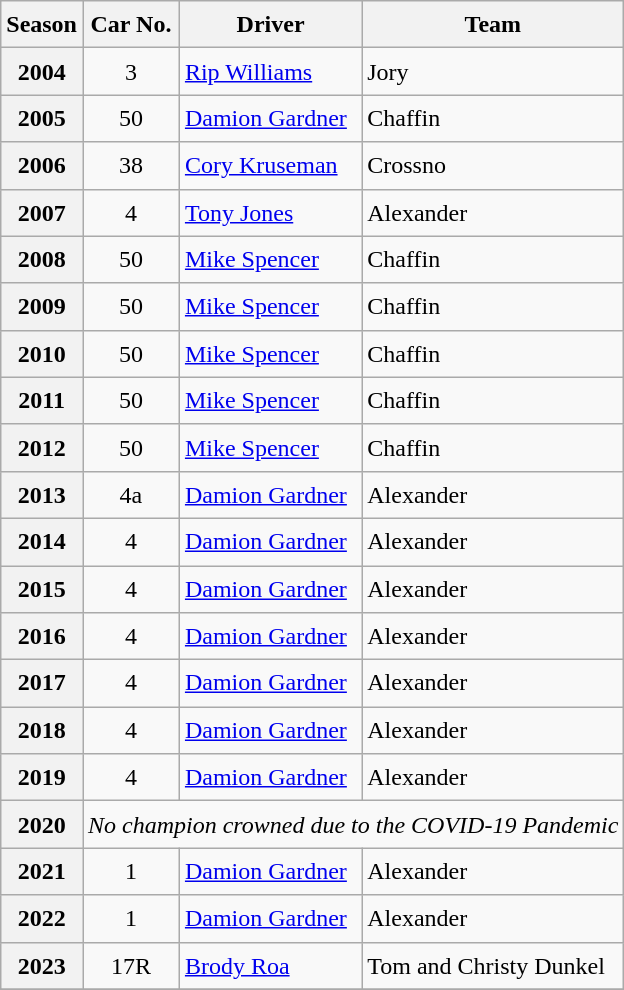<table class="wikitable sortable" style="font-size:1.00em; line-height:1.5em;">
<tr>
<th>Season</th>
<th>Car No.</th>
<th>Driver</th>
<th>Team</th>
</tr>
<tr>
<th>2004</th>
<td align="center">3</td>
<td> <a href='#'>Rip Williams</a></td>
<td>Jory</td>
</tr>
<tr>
<th>2005</th>
<td align="center">50</td>
<td> <a href='#'>Damion Gardner</a></td>
<td>Chaffin</td>
</tr>
<tr>
<th>2006</th>
<td align="center">38</td>
<td> <a href='#'>Cory Kruseman</a></td>
<td>Crossno</td>
</tr>
<tr>
<th>2007</th>
<td align="center">4</td>
<td> <a href='#'>Tony Jones</a></td>
<td>Alexander</td>
</tr>
<tr>
<th>2008</th>
<td align="center">50</td>
<td> <a href='#'>Mike Spencer</a></td>
<td>Chaffin</td>
</tr>
<tr>
<th>2009</th>
<td align="center">50</td>
<td> <a href='#'>Mike Spencer</a></td>
<td>Chaffin</td>
</tr>
<tr>
<th>2010</th>
<td align="center">50</td>
<td> <a href='#'>Mike Spencer</a></td>
<td>Chaffin</td>
</tr>
<tr>
<th>2011</th>
<td align="center">50</td>
<td> <a href='#'>Mike Spencer</a></td>
<td>Chaffin</td>
</tr>
<tr>
<th>2012</th>
<td align="center">50</td>
<td> <a href='#'>Mike Spencer</a></td>
<td>Chaffin</td>
</tr>
<tr>
<th>2013</th>
<td align="center">4a</td>
<td> <a href='#'>Damion Gardner</a></td>
<td>Alexander</td>
</tr>
<tr>
<th>2014</th>
<td align="center">4</td>
<td> <a href='#'>Damion Gardner</a></td>
<td>Alexander</td>
</tr>
<tr>
<th>2015</th>
<td align="center">4</td>
<td> <a href='#'>Damion Gardner</a></td>
<td>Alexander</td>
</tr>
<tr>
<th>2016</th>
<td align="center">4</td>
<td> <a href='#'>Damion Gardner</a></td>
<td>Alexander</td>
</tr>
<tr>
<th>2017</th>
<td align="center">4</td>
<td> <a href='#'>Damion Gardner</a></td>
<td>Alexander</td>
</tr>
<tr>
<th>2018</th>
<td align="center">4</td>
<td> <a href='#'>Damion Gardner</a></td>
<td>Alexander</td>
</tr>
<tr>
<th>2019</th>
<td align="center">4</td>
<td> <a href='#'>Damion Gardner</a></td>
<td>Alexander</td>
</tr>
<tr>
<th>2020</th>
<td colspan=4><em>No champion crowned due to the COVID-19 Pandemic</em></td>
</tr>
<tr>
<th>2021</th>
<td align="center">1</td>
<td> <a href='#'>Damion Gardner</a></td>
<td>Alexander</td>
</tr>
<tr>
<th>2022</th>
<td align="center">1</td>
<td> <a href='#'>Damion Gardner</a></td>
<td>Alexander</td>
</tr>
<tr>
<th>2023</th>
<td align="center">17R</td>
<td> <a href='#'>Brody Roa</a></td>
<td>Tom and Christy Dunkel</td>
</tr>
<tr>
</tr>
</table>
